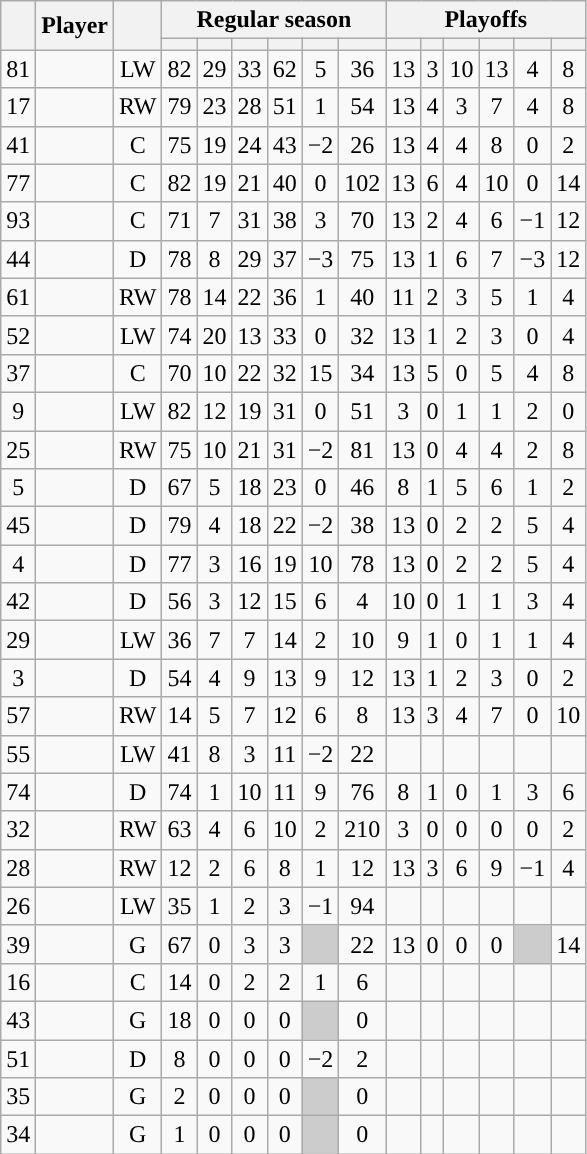<table class="wikitable sortable plainrowheaders" style="text-align:center;">
<tr>
<th scope="col" data-sort-type="number" rowspan="2"></th>
<th scope="col" rowspan="2">Player</th>
<th scope="col" rowspan="2"></th>
<th scope=colgroup colspan=6>Regular season</th>
<th scope=colgroup colspan=6>Playoffs</th>
</tr>
<tr>
<th scope="col" data-sort-type="number"></th>
<th scope="col" data-sort-type="number"></th>
<th scope="col" data-sort-type="number"></th>
<th scope="col" data-sort-type="number"></th>
<th scope="col" data-sort-type="number"></th>
<th scope="col" data-sort-type="number"></th>
<th scope="col" data-sort-type="number"></th>
<th scope="col" data-sort-type="number"></th>
<th scope="col" data-sort-type="number"></th>
<th scope="col" data-sort-type="number"></th>
<th scope="col" data-sort-type="number"></th>
<th scope="col" data-sort-type="number"></th>
</tr>
<tr>
<td scope="row">81</td>
<td align="left"></td>
<td>LW</td>
<td>82</td>
<td>29</td>
<td>33</td>
<td>62</td>
<td>5</td>
<td>36</td>
<td>13</td>
<td>3</td>
<td>10</td>
<td>13</td>
<td>4</td>
<td>8</td>
</tr>
<tr>
<td scope="row">17</td>
<td align="left"></td>
<td>RW</td>
<td>79</td>
<td>23</td>
<td>28</td>
<td>51</td>
<td>1</td>
<td>54</td>
<td>13</td>
<td>4</td>
<td>3</td>
<td>7</td>
<td>4</td>
<td>8</td>
</tr>
<tr>
<td scope="row">41</td>
<td align="left"></td>
<td>C</td>
<td>75</td>
<td>19</td>
<td>24</td>
<td>43</td>
<td>−2</td>
<td>26</td>
<td>13</td>
<td>4</td>
<td>4</td>
<td>8</td>
<td>0</td>
<td>2</td>
</tr>
<tr>
<td scope="row">77</td>
<td align="left"></td>
<td>C</td>
<td>82</td>
<td>19</td>
<td>21</td>
<td>40</td>
<td>0</td>
<td>102</td>
<td>13</td>
<td>6</td>
<td>4</td>
<td>10</td>
<td>0</td>
<td>14</td>
</tr>
<tr>
<td scope="row">93</td>
<td align="left"></td>
<td>C</td>
<td>71</td>
<td>7</td>
<td>31</td>
<td>38</td>
<td>3</td>
<td>70</td>
<td>13</td>
<td>2</td>
<td>4</td>
<td>6</td>
<td>−1</td>
<td>12</td>
</tr>
<tr>
<td scope="row">44</td>
<td align="left"></td>
<td>D</td>
<td>78</td>
<td>8</td>
<td>29</td>
<td>37</td>
<td>−3</td>
<td>75</td>
<td>13</td>
<td>1</td>
<td>6</td>
<td>7</td>
<td>−3</td>
<td>12</td>
</tr>
<tr>
<td scope="row">61</td>
<td align="left"></td>
<td>RW</td>
<td>78</td>
<td>14</td>
<td>22</td>
<td>36</td>
<td>1</td>
<td>40</td>
<td>11</td>
<td>2</td>
<td>3</td>
<td>5</td>
<td>1</td>
<td>4</td>
</tr>
<tr>
<td scope="row">52</td>
<td align="left"></td>
<td>LW</td>
<td>74</td>
<td>20</td>
<td>13</td>
<td>33</td>
<td>0</td>
<td>32</td>
<td>13</td>
<td>1</td>
<td>2</td>
<td>3</td>
<td>0</td>
<td>4</td>
</tr>
<tr>
<td scope="row">37</td>
<td align="left"></td>
<td>C</td>
<td>70</td>
<td>10</td>
<td>22</td>
<td>32</td>
<td>15</td>
<td>34</td>
<td>13</td>
<td>5</td>
<td>0</td>
<td>5</td>
<td>4</td>
<td>8</td>
</tr>
<tr>
<td scope="row">9</td>
<td align="left"></td>
<td>LW</td>
<td>82</td>
<td>12</td>
<td>19</td>
<td>31</td>
<td>0</td>
<td>51</td>
<td>3</td>
<td>0</td>
<td>1</td>
<td>1</td>
<td>2</td>
<td>0</td>
</tr>
<tr>
<td scope="row">25</td>
<td align="left"></td>
<td>RW</td>
<td>75</td>
<td>10</td>
<td>21</td>
<td>31</td>
<td>−2</td>
<td>81</td>
<td>13</td>
<td>0</td>
<td>4</td>
<td>4</td>
<td>2</td>
<td>8</td>
</tr>
<tr>
<td scope="row">5</td>
<td align="left"></td>
<td>D</td>
<td>67</td>
<td>5</td>
<td>18</td>
<td>23</td>
<td>0</td>
<td>46</td>
<td>8</td>
<td>1</td>
<td>5</td>
<td>6</td>
<td>1</td>
<td>2</td>
</tr>
<tr>
<td scope="row">45</td>
<td align="left"></td>
<td>D</td>
<td>79</td>
<td>4</td>
<td>18</td>
<td>22</td>
<td>−2</td>
<td>38</td>
<td>13</td>
<td>0</td>
<td>2</td>
<td>2</td>
<td>5</td>
<td>4</td>
</tr>
<tr>
<td scope="row">4</td>
<td align="left"></td>
<td>D</td>
<td>77</td>
<td>3</td>
<td>16</td>
<td>19</td>
<td>10</td>
<td>78</td>
<td>13</td>
<td>0</td>
<td>2</td>
<td>2</td>
<td>5</td>
<td>4</td>
</tr>
<tr>
<td scope="row">42</td>
<td align="left"></td>
<td>D</td>
<td>56</td>
<td>3</td>
<td>12</td>
<td>15</td>
<td>6</td>
<td>4</td>
<td>10</td>
<td>0</td>
<td>1</td>
<td>1</td>
<td>3</td>
<td>4</td>
</tr>
<tr>
<td scope="row">29</td>
<td align="left"></td>
<td>LW</td>
<td>36</td>
<td>7</td>
<td>7</td>
<td>14</td>
<td>2</td>
<td>10</td>
<td>9</td>
<td>1</td>
<td>0</td>
<td>1</td>
<td>1</td>
<td>4</td>
</tr>
<tr>
<td scope="row">3</td>
<td align="left"></td>
<td>D</td>
<td>54</td>
<td>4</td>
<td>9</td>
<td>13</td>
<td>9</td>
<td>12</td>
<td>13</td>
<td>1</td>
<td>2</td>
<td>3</td>
<td>0</td>
<td>2</td>
</tr>
<tr>
<td scope="row">57</td>
<td align="left"></td>
<td>RW</td>
<td>14</td>
<td>5</td>
<td>7</td>
<td>12</td>
<td>6</td>
<td>8</td>
<td>13</td>
<td>3</td>
<td>4</td>
<td>7</td>
<td>0</td>
<td>10</td>
</tr>
<tr>
<td scope="row">55</td>
<td align="left"></td>
<td>LW</td>
<td>41</td>
<td>8</td>
<td>3</td>
<td>11</td>
<td>−2</td>
<td>22</td>
<td></td>
<td></td>
<td></td>
<td></td>
<td></td>
<td></td>
</tr>
<tr>
<td scope="row">74</td>
<td align="left"></td>
<td>D</td>
<td>74</td>
<td>1</td>
<td>10</td>
<td>11</td>
<td>9</td>
<td>76</td>
<td>8</td>
<td>1</td>
<td>0</td>
<td>1</td>
<td>3</td>
<td>6</td>
</tr>
<tr>
<td scope="row">32</td>
<td align="left"></td>
<td>RW</td>
<td>63</td>
<td>4</td>
<td>6</td>
<td>10</td>
<td>2</td>
<td>210</td>
<td>3</td>
<td>0</td>
<td>0</td>
<td>0</td>
<td>0</td>
<td>2</td>
</tr>
<tr>
<td scope="row">28</td>
<td align="left"></td>
<td>RW</td>
<td>12</td>
<td>2</td>
<td>6</td>
<td>8</td>
<td>1</td>
<td>12</td>
<td>13</td>
<td>3</td>
<td>6</td>
<td>9</td>
<td>−1</td>
<td>4</td>
</tr>
<tr>
<td scope="row">26</td>
<td align="left"></td>
<td>LW</td>
<td>35</td>
<td>1</td>
<td>2</td>
<td>3</td>
<td>−1</td>
<td>94</td>
<td></td>
<td></td>
<td></td>
<td></td>
<td></td>
<td></td>
</tr>
<tr>
<td scope="row">39</td>
<td align="left"></td>
<td>G</td>
<td>67</td>
<td>0</td>
<td>3</td>
<td>3</td>
<td style="background:#ccc"></td>
<td>22</td>
<td>13</td>
<td>0</td>
<td>0</td>
<td>0</td>
<td style="background:#ccc"></td>
<td>14</td>
</tr>
<tr>
<td scope="row">16</td>
<td align="left"></td>
<td>C</td>
<td>14</td>
<td>0</td>
<td>2</td>
<td>2</td>
<td>1</td>
<td>6</td>
<td></td>
<td></td>
<td></td>
<td></td>
<td></td>
<td></td>
</tr>
<tr>
<td scope="row">43</td>
<td align="left"></td>
<td>G</td>
<td>18</td>
<td>0</td>
<td>0</td>
<td>0</td>
<td style="background:#ccc"></td>
<td>0</td>
<td></td>
<td></td>
<td></td>
<td></td>
<td></td>
<td></td>
</tr>
<tr>
<td scope="row">51</td>
<td align="left"></td>
<td>D</td>
<td>8</td>
<td>0</td>
<td>0</td>
<td>0</td>
<td>−2</td>
<td>2</td>
<td></td>
<td></td>
<td></td>
<td></td>
<td></td>
<td></td>
</tr>
<tr>
<td scope="row">35</td>
<td align="left"></td>
<td>G</td>
<td>2</td>
<td>0</td>
<td>0</td>
<td>0</td>
<td style="background:#ccc"></td>
<td>0</td>
<td></td>
<td></td>
<td></td>
<td></td>
<td></td>
<td></td>
</tr>
<tr>
<td scope="row">34</td>
<td align="left"></td>
<td>G</td>
<td>1</td>
<td>0</td>
<td>0</td>
<td>0</td>
<td style="background:#ccc"></td>
<td>0</td>
<td></td>
<td></td>
<td></td>
<td></td>
<td></td>
<td></td>
</tr>
</table>
